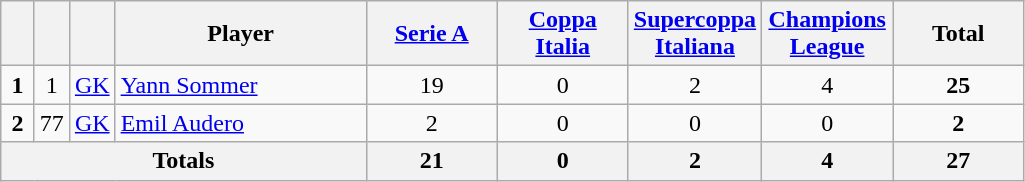<table class="wikitable" style="text-align:center">
<tr>
<th width=15></th>
<th width=15></th>
<th width=15></th>
<th width=160>Player</th>
<th width=80><a href='#'>Serie A</a></th>
<th width=80><a href='#'>Coppa Italia</a></th>
<th width=80><a href='#'>Supercoppa Italiana</a></th>
<th width=80><a href='#'>Champions League</a></th>
<th width=80>Total</th>
</tr>
<tr>
<td><strong>1</strong></td>
<td>1</td>
<td><a href='#'>GK</a></td>
<td align=left> <a href='#'>Yann Sommer</a></td>
<td>19</td>
<td>0</td>
<td>2</td>
<td>4</td>
<td><strong>25</strong></td>
</tr>
<tr>
<td><strong>2</strong></td>
<td>77</td>
<td><a href='#'>GK</a></td>
<td align=left> <a href='#'>Emil Audero</a></td>
<td>2</td>
<td>0</td>
<td>0</td>
<td>0</td>
<td><strong>2</strong></td>
</tr>
<tr>
<th colspan=4>Totals</th>
<th>21</th>
<th>0</th>
<th>2</th>
<th>4</th>
<th>27</th>
</tr>
</table>
